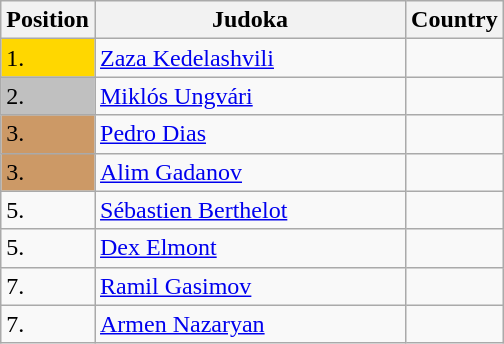<table class=wikitable>
<tr>
<th width=10>Position</th>
<th width=200>Judoka</th>
<th>Country</th>
</tr>
<tr>
<td bgcolor=gold>1.</td>
<td><a href='#'>Zaza Kedelashvili</a></td>
<td></td>
</tr>
<tr>
<td bgcolor="silver">2.</td>
<td><a href='#'>Miklós Ungvári</a></td>
<td></td>
</tr>
<tr>
<td bgcolor="CC9966">3.</td>
<td><a href='#'>Pedro Dias</a></td>
<td></td>
</tr>
<tr>
<td bgcolor="CC9966">3.</td>
<td><a href='#'>Alim Gadanov</a></td>
<td></td>
</tr>
<tr>
<td>5.</td>
<td><a href='#'>Sébastien Berthelot</a></td>
<td></td>
</tr>
<tr>
<td>5.</td>
<td><a href='#'>Dex Elmont</a></td>
<td></td>
</tr>
<tr>
<td>7.</td>
<td><a href='#'>Ramil Gasimov</a></td>
<td></td>
</tr>
<tr>
<td>7.</td>
<td><a href='#'>Armen Nazaryan</a></td>
<td></td>
</tr>
</table>
